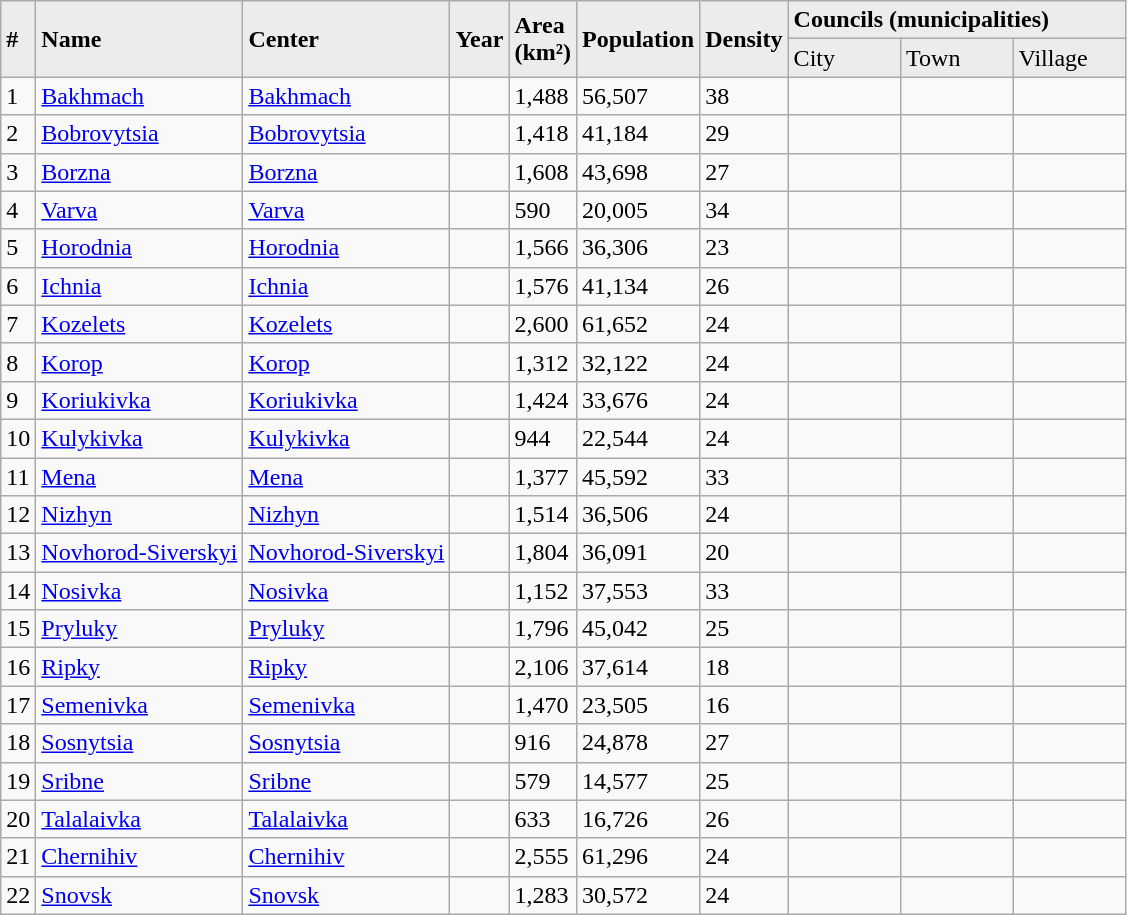<table class="wikitable">
<tr bgcolor="#ECECEC">
<td rowspan=2><strong>#</strong></td>
<td rowspan=2><strong>Name</strong></td>
<td rowspan=2><strong>Center</strong></td>
<td rowspan=2><strong>Year</strong></td>
<td rowspan=2><strong>Area<br>(km²)</strong></td>
<td rowspan=2><strong>Population</strong></td>
<td rowspan=2><strong>Density</strong></td>
<td colspan=3><strong>Councils (municipalities)</strong></td>
</tr>
<tr bgcolor="#ECECEC">
<td width=10%>City</td>
<td width=10%>Town</td>
<td width=10%>Village</td>
</tr>
<tr>
<td>1</td>
<td><a href='#'>Bakhmach</a></td>
<td><a href='#'>Bakhmach</a></td>
<td></td>
<td>1,488</td>
<td>56,507</td>
<td>38</td>
<td></td>
<td></td>
<td></td>
</tr>
<tr>
<td>2</td>
<td><a href='#'>Bobrovytsia</a></td>
<td><a href='#'>Bobrovytsia</a></td>
<td></td>
<td>1,418</td>
<td>41,184</td>
<td>29</td>
<td></td>
<td></td>
<td></td>
</tr>
<tr>
<td>3</td>
<td><a href='#'>Borzna</a></td>
<td><a href='#'>Borzna</a></td>
<td></td>
<td>1,608</td>
<td>43,698</td>
<td>27</td>
<td></td>
<td></td>
<td></td>
</tr>
<tr>
<td>4</td>
<td><a href='#'>Varva</a></td>
<td><a href='#'>Varva</a></td>
<td></td>
<td>590</td>
<td>20,005</td>
<td>34</td>
<td></td>
<td></td>
<td></td>
</tr>
<tr>
<td>5</td>
<td><a href='#'>Horodnia</a></td>
<td><a href='#'>Horodnia</a></td>
<td></td>
<td>1,566</td>
<td>36,306</td>
<td>23</td>
<td></td>
<td></td>
<td></td>
</tr>
<tr>
<td>6</td>
<td><a href='#'>Ichnia</a></td>
<td><a href='#'>Ichnia</a></td>
<td></td>
<td>1,576</td>
<td>41,134</td>
<td>26</td>
<td></td>
<td></td>
<td></td>
</tr>
<tr>
<td>7</td>
<td><a href='#'>Kozelets</a></td>
<td><a href='#'>Kozelets</a></td>
<td></td>
<td>2,600</td>
<td>61,652</td>
<td>24</td>
<td></td>
<td></td>
<td></td>
</tr>
<tr>
<td>8</td>
<td><a href='#'>Korop</a></td>
<td><a href='#'>Korop</a></td>
<td></td>
<td>1,312</td>
<td>32,122</td>
<td>24</td>
<td></td>
<td></td>
<td></td>
</tr>
<tr>
<td>9</td>
<td><a href='#'>Koriukivka</a></td>
<td><a href='#'>Koriukivka</a></td>
<td></td>
<td>1,424</td>
<td>33,676</td>
<td>24</td>
<td></td>
<td></td>
<td></td>
</tr>
<tr>
<td>10</td>
<td><a href='#'>Kulykivka</a></td>
<td><a href='#'>Kulykivka</a></td>
<td></td>
<td>944</td>
<td>22,544</td>
<td>24</td>
<td></td>
<td></td>
<td></td>
</tr>
<tr>
<td>11</td>
<td><a href='#'>Mena</a></td>
<td><a href='#'>Mena</a></td>
<td></td>
<td>1,377</td>
<td>45,592</td>
<td>33</td>
<td></td>
<td></td>
<td></td>
</tr>
<tr>
<td>12</td>
<td><a href='#'>Nizhyn</a></td>
<td><a href='#'>Nizhyn</a></td>
<td></td>
<td>1,514</td>
<td>36,506</td>
<td>24</td>
<td></td>
<td></td>
<td></td>
</tr>
<tr>
<td>13</td>
<td><a href='#'>Novhorod-Siverskyi</a></td>
<td><a href='#'>Novhorod-Siverskyi</a></td>
<td></td>
<td>1,804</td>
<td>36,091</td>
<td>20</td>
<td></td>
<td></td>
<td></td>
</tr>
<tr>
<td>14</td>
<td><a href='#'>Nosivka</a></td>
<td><a href='#'>Nosivka</a></td>
<td></td>
<td>1,152</td>
<td>37,553</td>
<td>33</td>
<td></td>
<td></td>
<td></td>
</tr>
<tr>
<td>15</td>
<td><a href='#'>Pryluky</a></td>
<td><a href='#'>Pryluky</a></td>
<td></td>
<td>1,796</td>
<td>45,042</td>
<td>25</td>
<td></td>
<td></td>
<td></td>
</tr>
<tr>
<td>16</td>
<td><a href='#'>Ripky</a></td>
<td><a href='#'>Ripky</a></td>
<td></td>
<td>2,106</td>
<td>37,614</td>
<td>18</td>
<td></td>
<td></td>
<td></td>
</tr>
<tr>
<td>17</td>
<td><a href='#'>Semenivka</a></td>
<td><a href='#'>Semenivka</a></td>
<td></td>
<td>1,470</td>
<td>23,505</td>
<td>16</td>
<td></td>
<td></td>
<td></td>
</tr>
<tr>
<td>18</td>
<td><a href='#'>Sosnytsia</a></td>
<td><a href='#'>Sosnytsia</a></td>
<td></td>
<td>916</td>
<td>24,878</td>
<td>27</td>
<td></td>
<td></td>
<td></td>
</tr>
<tr>
<td>19</td>
<td><a href='#'>Sribne</a></td>
<td><a href='#'>Sribne</a></td>
<td></td>
<td>579</td>
<td>14,577</td>
<td>25</td>
<td></td>
<td></td>
<td></td>
</tr>
<tr>
<td>20</td>
<td><a href='#'>Talalaivka</a></td>
<td><a href='#'>Talalaivka</a></td>
<td></td>
<td>633</td>
<td>16,726</td>
<td>26</td>
<td></td>
<td></td>
<td></td>
</tr>
<tr>
<td>21</td>
<td><a href='#'>Chernihiv</a></td>
<td><a href='#'>Chernihiv</a></td>
<td></td>
<td>2,555</td>
<td>61,296</td>
<td>24</td>
<td></td>
<td></td>
<td></td>
</tr>
<tr>
<td>22</td>
<td><a href='#'>Snovsk</a></td>
<td><a href='#'>Snovsk</a></td>
<td></td>
<td>1,283</td>
<td>30,572</td>
<td>24</td>
<td></td>
<td></td>
<td></td>
</tr>
</table>
